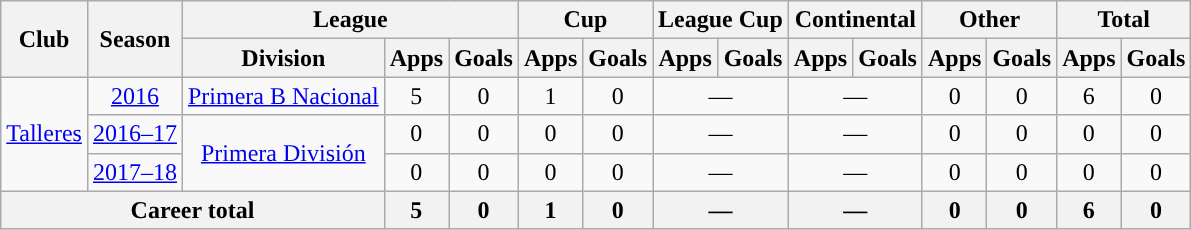<table class="wikitable" style="text-align:center">
<tr>
<th rowspan="2">Club</th>
<th rowspan="2">Season</th>
<th colspan="3">League</th>
<th colspan="2">Cup</th>
<th colspan="2">League Cup</th>
<th colspan="2">Continental</th>
<th colspan="2">Other</th>
<th colspan="2">Total</th>
</tr>
<tr>
<th>Division</th>
<th>Apps</th>
<th>Goals</th>
<th>Apps</th>
<th>Goals</th>
<th>Apps</th>
<th>Goals</th>
<th>Apps</th>
<th>Goals</th>
<th>Apps</th>
<th>Goals</th>
<th>Apps</th>
<th>Goals</th>
</tr>
<tr>
<td rowspan="3"><a href='#'>Talleres</a></td>
<td><a href='#'>2016</a></td>
<td rowspan="1"><a href='#'>Primera B Nacional</a></td>
<td>5</td>
<td>0</td>
<td>1</td>
<td>0</td>
<td colspan="2">—</td>
<td colspan="2">—</td>
<td>0</td>
<td>0</td>
<td>6</td>
<td>0</td>
</tr>
<tr>
<td><a href='#'>2016–17</a></td>
<td rowspan="2"><a href='#'>Primera División</a></td>
<td>0</td>
<td>0</td>
<td>0</td>
<td>0</td>
<td colspan="2">—</td>
<td colspan="2">—</td>
<td>0</td>
<td>0</td>
<td>0</td>
<td>0</td>
</tr>
<tr>
<td><a href='#'>2017–18</a></td>
<td>0</td>
<td>0</td>
<td>0</td>
<td>0</td>
<td colspan="2">—</td>
<td colspan="2">—</td>
<td>0</td>
<td>0</td>
<td>0</td>
<td>0</td>
</tr>
<tr>
<th colspan="3">Career total</th>
<th>5</th>
<th>0</th>
<th>1</th>
<th>0</th>
<th colspan="2">—</th>
<th colspan="2">—</th>
<th>0</th>
<th>0</th>
<th>6</th>
<th>0</th>
</tr>
</table>
